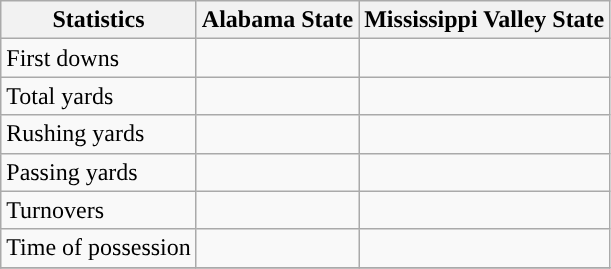<table class="wikitable">
<tr>
<th>Statistics</th>
<th>Alabama State</th>
<th>Mississippi Valley State</th>
</tr>
<tr>
<td>First downs</td>
<td> </td>
<td> </td>
</tr>
<tr>
<td>Total yards</td>
<td> </td>
<td> </td>
</tr>
<tr>
<td>Rushing yards</td>
<td> </td>
<td> </td>
</tr>
<tr>
<td>Passing yards</td>
<td> </td>
<td> </td>
</tr>
<tr>
<td>Turnovers</td>
<td> </td>
<td> </td>
</tr>
<tr>
<td>Time of possession</td>
<td> </td>
<td> </td>
</tr>
<tr>
</tr>
</table>
